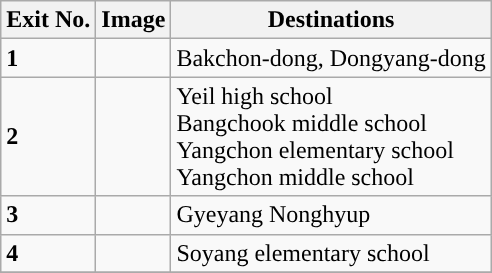<table class="wikitable">
<tr>
<th>Exit No.</th>
<th>Image</th>
<th>Destinations</th>
</tr>
<tr>
<td><strong>1</strong></td>
<td></td>
<td>Bakchon-dong, Dongyang-dong</td>
</tr>
<tr>
<td><strong>2</strong></td>
<td></td>
<td>Yeil high school<br>Bangchook middle school<br>Yangchon elementary school<br>Yangchon middle school</td>
</tr>
<tr>
<td><strong>3</strong></td>
<td></td>
<td>Gyeyang Nonghyup</td>
</tr>
<tr>
<td><strong>4</strong></td>
<td></td>
<td>Soyang elementary school</td>
</tr>
<tr>
</tr>
</table>
